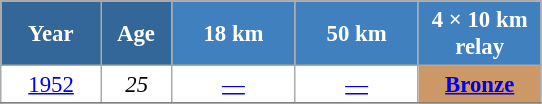<table class="wikitable" style="font-size:95%; text-align:center; border:grey solid 1px; border-collapse:collapse; background:#ffffff;">
<tr>
<th style="background-color:#369; color:white; width:60px;"> Year </th>
<th style="background-color:#369; color:white; width:40px;"> Age </th>
<th style="background-color:#4180be; color:white; width:75px;"> 18 km </th>
<th style="background-color:#4180be; color:white; width:75px;"> 50 km </th>
<th style="background-color:#4180be; color:white; width:75px;"> 4 × 10 km <br> relay </th>
</tr>
<tr>
<td><a href='#'>1952</a></td>
<td><em>25</em></td>
<td><a href='#'>—</a></td>
<td><a href='#'>—</a></td>
<td bgcolor="cc9966"><a href='#'><strong>Bronze</strong></a></td>
</tr>
<tr>
</tr>
</table>
